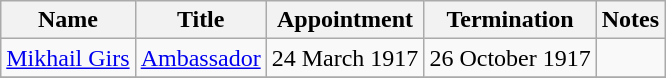<table class="wikitable">
<tr valign="middle">
<th>Name</th>
<th>Title</th>
<th>Appointment</th>
<th>Termination</th>
<th>Notes</th>
</tr>
<tr>
<td><a href='#'>Mikhail Girs</a></td>
<td><a href='#'>Ambassador</a></td>
<td>24 March 1917</td>
<td>26 October 1917</td>
<td></td>
</tr>
<tr>
</tr>
</table>
